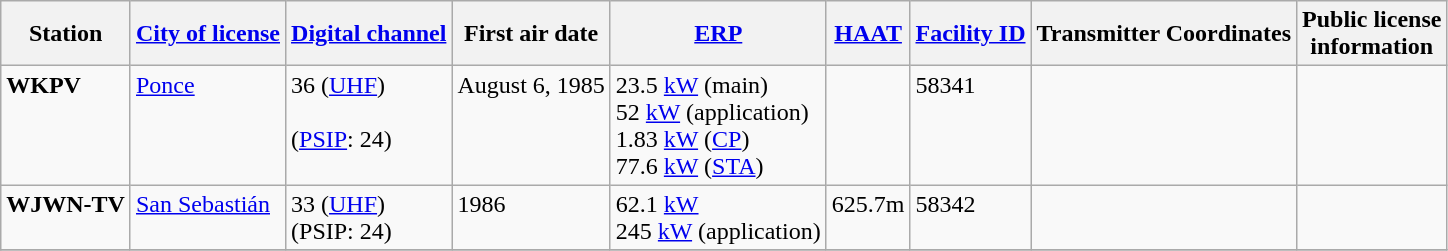<table class="wikitable">
<tr>
<th>Station</th>
<th><a href='#'>City of license</a></th>
<th><a href='#'>Digital channel</a></th>
<th>First air date</th>
<th><a href='#'>ERP</a></th>
<th><a href='#'>HAAT</a></th>
<th><a href='#'>Facility ID</a></th>
<th>Transmitter Coordinates</th>
<th>Public license<br>information</th>
</tr>
<tr style="vertical-align: top; text-align: left;">
<td><strong>WKPV</strong></td>
<td><a href='#'>Ponce</a></td>
<td>36 (<a href='#'>UHF</a>)<br><br> (<a href='#'>PSIP</a>: 24)</td>
<td>August 6, 1985</td>
<td>23.5 <a href='#'>kW</a> (main)<br>52 <a href='#'>kW</a> (application)<br>1.83 <a href='#'>kW</a> (<a href='#'>CP</a>)<br>77.6 <a href='#'>kW</a> (<a href='#'>STA</a>)</td>
<td></td>
<td>58341</td>
<td></td>
<td><br></td>
</tr>
<tr style="vertical-align: top; text-align: left;">
<td><strong>WJWN-TV</strong></td>
<td><a href='#'>San Sebastián</a></td>
<td>33 (<a href='#'>UHF</a>)<br> (PSIP: 24)</td>
<td>1986</td>
<td>62.1 <a href='#'>kW</a><br>245 <a href='#'>kW</a> (application)</td>
<td>625.7m</td>
<td>58342</td>
<td></td>
<td><br></td>
</tr>
<tr style="vertical-align: top; text-align: left;">
</tr>
</table>
